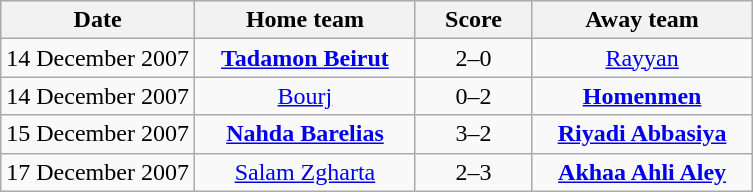<table class="wikitable" border="1" style="text-align: center">
<tr>
<th>Date</th>
<th width=140" align=center>Home team</th>
<th width=70" align=center>Score</th>
<th width=140" align=center>Away team</th>
</tr>
<tr>
<td>14 December 2007</td>
<td><strong><a href='#'>Tadamon Beirut</a></strong></td>
<td>2–0</td>
<td><a href='#'>Rayyan</a></td>
</tr>
<tr>
<td>14 December 2007</td>
<td><a href='#'>Bourj</a></td>
<td>0–2</td>
<td><strong><a href='#'>Homenmen</a></strong></td>
</tr>
<tr>
<td>15 December 2007</td>
<td><a href='#'><strong>Nahda Barelias</strong></a></td>
<td>3–2</td>
<td><a href='#'><strong>Riyadi Abbasiya</strong></a></td>
</tr>
<tr>
<td>17 December 2007</td>
<td><a href='#'>Salam Zgharta</a></td>
<td>2–3</td>
<td><strong><a href='#'>Akhaa Ahli Aley</a></strong></td>
</tr>
</table>
